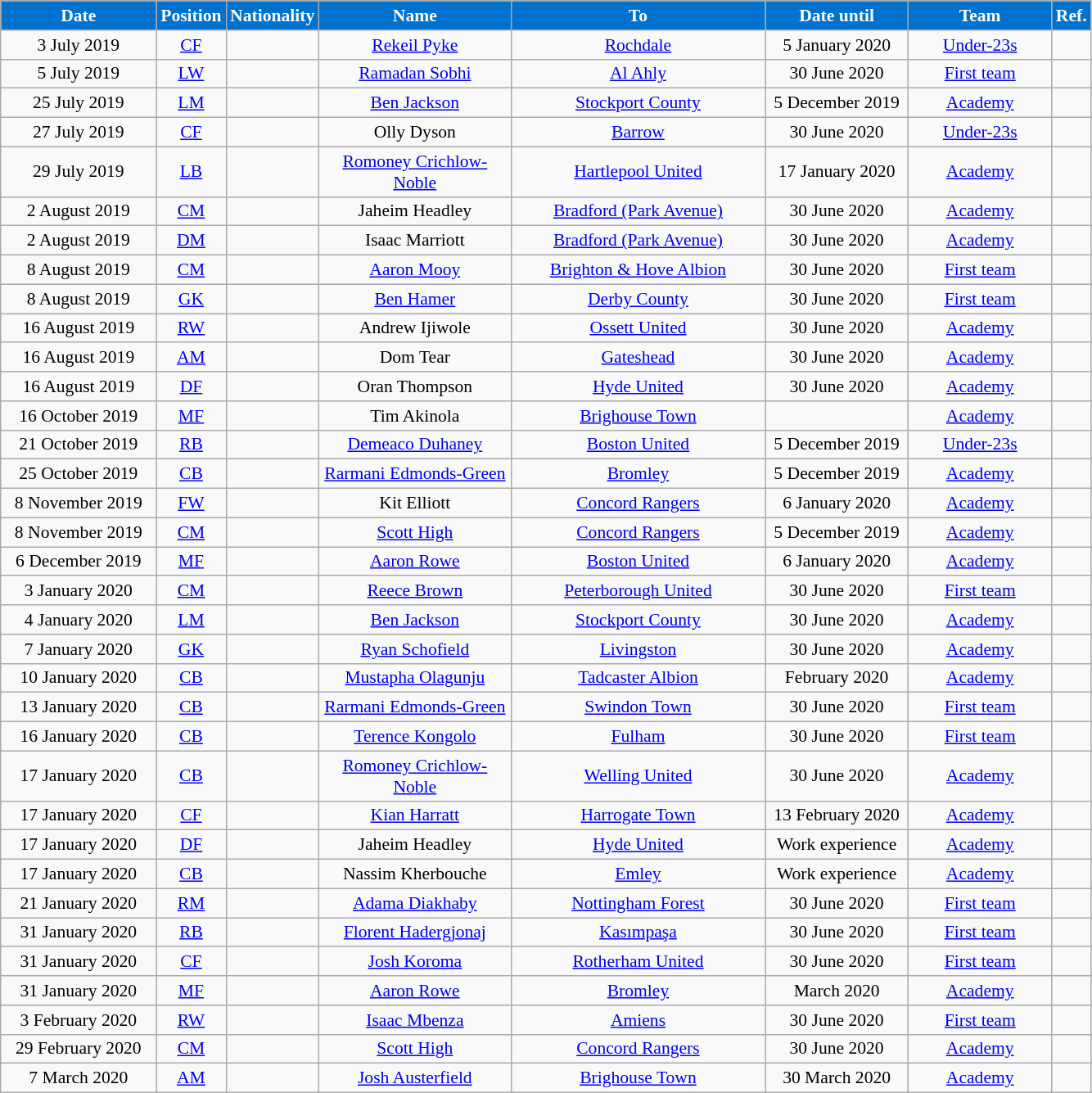<table class="wikitable"  style="text-align:center; font-size:90%; ">
<tr>
<th style="background:#0072ce; color:#FFFFFF; width:120px;">Date</th>
<th style="background:#0072ce; color:#FFFFFF; width:50px;">Position</th>
<th style="background:#0072ce; color:#FFFFFF; width:50px;">Nationality</th>
<th style="background:#0072ce; color:#FFFFFF; width:150px;">Name</th>
<th style="background:#0072ce; color:#FFFFFF; width:200px;">To</th>
<th style="background:#0072ce; color:#FFFFFF; width:110px;">Date until</th>
<th style="background:#0072ce; color:#FFFFFF; width:110px;">Team</th>
<th style="background:#0072ce; color:#FFFFFF; width:25px;">Ref.</th>
</tr>
<tr>
<td>3 July 2019</td>
<td><a href='#'>CF</a></td>
<td></td>
<td><a href='#'>Rekeil Pyke</a></td>
<td> <a href='#'>Rochdale</a></td>
<td>5 January 2020</td>
<td><a href='#'>Under-23s</a></td>
<td></td>
</tr>
<tr>
<td>5 July 2019</td>
<td><a href='#'>LW</a></td>
<td></td>
<td><a href='#'>Ramadan Sobhi</a></td>
<td> <a href='#'>Al Ahly</a></td>
<td>30 June 2020</td>
<td><a href='#'>First team</a></td>
<td></td>
</tr>
<tr>
<td>25 July 2019</td>
<td><a href='#'>LM</a></td>
<td></td>
<td><a href='#'>Ben Jackson</a></td>
<td> <a href='#'>Stockport County</a></td>
<td>5 December 2019</td>
<td><a href='#'>Academy</a></td>
<td></td>
</tr>
<tr>
<td>27 July 2019</td>
<td><a href='#'>CF</a></td>
<td></td>
<td>Olly Dyson</td>
<td> <a href='#'>Barrow</a></td>
<td>30 June 2020</td>
<td><a href='#'>Under-23s</a></td>
<td></td>
</tr>
<tr>
<td>29 July 2019</td>
<td><a href='#'>LB</a></td>
<td></td>
<td><a href='#'>Romoney Crichlow-Noble</a></td>
<td> <a href='#'>Hartlepool United</a></td>
<td>17 January 2020</td>
<td><a href='#'>Academy</a></td>
<td></td>
</tr>
<tr>
<td>2 August 2019</td>
<td><a href='#'>CM</a></td>
<td></td>
<td>Jaheim Headley</td>
<td> <a href='#'>Bradford (Park Avenue)</a></td>
<td>30 June 2020</td>
<td><a href='#'>Academy</a></td>
<td></td>
</tr>
<tr>
<td>2 August 2019</td>
<td><a href='#'>DM</a></td>
<td></td>
<td>Isaac Marriott</td>
<td> <a href='#'>Bradford (Park Avenue)</a></td>
<td>30 June 2020</td>
<td><a href='#'>Academy</a></td>
<td></td>
</tr>
<tr>
<td>8 August 2019</td>
<td><a href='#'>CM</a></td>
<td></td>
<td><a href='#'>Aaron Mooy</a></td>
<td> <a href='#'>Brighton & Hove Albion</a></td>
<td>30 June 2020</td>
<td><a href='#'>First team</a></td>
<td></td>
</tr>
<tr>
<td>8 August 2019</td>
<td><a href='#'>GK</a></td>
<td></td>
<td><a href='#'>Ben Hamer</a></td>
<td> <a href='#'>Derby County</a></td>
<td>30 June 2020</td>
<td><a href='#'>First team</a></td>
<td></td>
</tr>
<tr>
<td>16 August 2019</td>
<td><a href='#'>RW</a></td>
<td></td>
<td>Andrew Ijiwole</td>
<td> <a href='#'>Ossett United</a></td>
<td>30 June 2020</td>
<td><a href='#'>Academy</a></td>
<td></td>
</tr>
<tr>
<td>16 August 2019</td>
<td><a href='#'>AM</a></td>
<td></td>
<td>Dom Tear</td>
<td> <a href='#'>Gateshead</a></td>
<td>30 June 2020</td>
<td><a href='#'>Academy</a></td>
<td></td>
</tr>
<tr>
<td>16 August 2019</td>
<td><a href='#'>DF</a></td>
<td></td>
<td>Oran Thompson</td>
<td> <a href='#'>Hyde United</a></td>
<td>30 June 2020</td>
<td><a href='#'>Academy</a></td>
<td></td>
</tr>
<tr>
<td>16 October 2019</td>
<td><a href='#'>MF</a></td>
<td></td>
<td>Tim Akinola</td>
<td> <a href='#'>Brighouse Town</a></td>
<td></td>
<td><a href='#'>Academy</a></td>
<td></td>
</tr>
<tr>
<td>21 October 2019</td>
<td><a href='#'>RB</a></td>
<td></td>
<td><a href='#'>Demeaco Duhaney</a></td>
<td> <a href='#'>Boston United</a></td>
<td>5 December 2019</td>
<td><a href='#'>Under-23s</a></td>
<td></td>
</tr>
<tr>
<td>25 October 2019</td>
<td><a href='#'>CB</a></td>
<td></td>
<td><a href='#'>Rarmani Edmonds-Green</a></td>
<td> <a href='#'>Bromley</a></td>
<td>5 December 2019</td>
<td><a href='#'>Academy</a></td>
<td></td>
</tr>
<tr>
<td>8 November 2019</td>
<td><a href='#'>FW</a></td>
<td></td>
<td>Kit Elliott</td>
<td> <a href='#'>Concord Rangers</a></td>
<td>6 January 2020</td>
<td><a href='#'>Academy</a></td>
<td></td>
</tr>
<tr>
<td>8 November 2019</td>
<td><a href='#'>CM</a></td>
<td></td>
<td><a href='#'>Scott High</a></td>
<td> <a href='#'>Concord Rangers</a></td>
<td>5 December 2019</td>
<td><a href='#'>Academy</a></td>
<td></td>
</tr>
<tr>
<td>6 December 2019</td>
<td><a href='#'>MF</a></td>
<td></td>
<td><a href='#'>Aaron Rowe</a></td>
<td> <a href='#'>Boston United</a></td>
<td>6 January 2020</td>
<td><a href='#'>Academy</a></td>
<td></td>
</tr>
<tr>
<td>3 January 2020</td>
<td><a href='#'>CM</a></td>
<td></td>
<td><a href='#'>Reece Brown</a></td>
<td> <a href='#'>Peterborough United</a></td>
<td>30 June 2020</td>
<td><a href='#'>First team</a></td>
<td></td>
</tr>
<tr>
<td>4 January 2020</td>
<td><a href='#'>LM</a></td>
<td></td>
<td><a href='#'>Ben Jackson</a></td>
<td> <a href='#'>Stockport County</a></td>
<td>30 June 2020</td>
<td><a href='#'>Academy</a></td>
<td></td>
</tr>
<tr>
<td>7 January 2020</td>
<td><a href='#'>GK</a></td>
<td></td>
<td><a href='#'>Ryan Schofield</a></td>
<td> <a href='#'>Livingston</a></td>
<td>30 June 2020</td>
<td><a href='#'>Academy</a></td>
<td></td>
</tr>
<tr>
<td>10 January 2020</td>
<td><a href='#'>CB</a></td>
<td></td>
<td><a href='#'>Mustapha Olagunju</a></td>
<td> <a href='#'>Tadcaster Albion</a></td>
<td>February 2020</td>
<td><a href='#'>Academy</a></td>
<td></td>
</tr>
<tr>
<td>13 January 2020</td>
<td><a href='#'>CB</a></td>
<td></td>
<td><a href='#'>Rarmani Edmonds-Green</a></td>
<td> <a href='#'>Swindon Town</a></td>
<td>30 June 2020</td>
<td><a href='#'>First team</a></td>
<td></td>
</tr>
<tr>
<td>16 January 2020</td>
<td><a href='#'>CB</a></td>
<td></td>
<td><a href='#'>Terence Kongolo</a></td>
<td> <a href='#'>Fulham</a></td>
<td>30 June 2020</td>
<td><a href='#'>First team</a></td>
<td></td>
</tr>
<tr>
<td>17 January 2020</td>
<td><a href='#'>CB</a></td>
<td></td>
<td><a href='#'>Romoney Crichlow-Noble</a></td>
<td> <a href='#'>Welling United</a></td>
<td>30 June 2020</td>
<td><a href='#'>Academy</a></td>
<td></td>
</tr>
<tr>
<td>17 January 2020</td>
<td><a href='#'>CF</a></td>
<td></td>
<td><a href='#'>Kian Harratt</a></td>
<td> <a href='#'>Harrogate Town</a></td>
<td>13 February 2020</td>
<td><a href='#'>Academy</a></td>
<td></td>
</tr>
<tr>
<td>17 January 2020</td>
<td><a href='#'>DF</a></td>
<td></td>
<td>Jaheim Headley</td>
<td> <a href='#'>Hyde United</a></td>
<td>Work experience</td>
<td><a href='#'>Academy</a></td>
<td></td>
</tr>
<tr>
<td>17 January 2020</td>
<td><a href='#'>CB</a></td>
<td></td>
<td>Nassim Kherbouche</td>
<td> <a href='#'>Emley</a></td>
<td>Work experience</td>
<td><a href='#'>Academy</a></td>
<td></td>
</tr>
<tr>
<td>21 January 2020</td>
<td><a href='#'>RM</a></td>
<td></td>
<td><a href='#'>Adama Diakhaby</a></td>
<td> <a href='#'>Nottingham Forest</a></td>
<td>30 June 2020</td>
<td><a href='#'>First team</a></td>
<td></td>
</tr>
<tr>
<td>31 January 2020</td>
<td><a href='#'>RB</a></td>
<td></td>
<td><a href='#'>Florent Hadergjonaj</a></td>
<td> <a href='#'>Kasımpaşa</a></td>
<td>30 June 2020</td>
<td><a href='#'>First team</a></td>
<td></td>
</tr>
<tr>
<td>31 January 2020</td>
<td><a href='#'>CF</a></td>
<td></td>
<td><a href='#'>Josh Koroma</a></td>
<td> <a href='#'>Rotherham United</a></td>
<td>30 June 2020</td>
<td><a href='#'>First team</a></td>
<td></td>
</tr>
<tr>
<td>31 January 2020</td>
<td><a href='#'>MF</a></td>
<td></td>
<td><a href='#'>Aaron Rowe</a></td>
<td> <a href='#'>Bromley</a></td>
<td>March 2020</td>
<td><a href='#'>Academy</a></td>
<td></td>
</tr>
<tr>
<td>3 February 2020</td>
<td><a href='#'>RW</a></td>
<td></td>
<td><a href='#'>Isaac Mbenza</a></td>
<td> <a href='#'>Amiens</a></td>
<td>30 June 2020</td>
<td><a href='#'>First team</a></td>
<td></td>
</tr>
<tr>
<td>29 February 2020</td>
<td><a href='#'>CM</a></td>
<td></td>
<td><a href='#'>Scott High</a></td>
<td> <a href='#'>Concord Rangers</a></td>
<td>30 June 2020</td>
<td><a href='#'>Academy</a></td>
<td></td>
</tr>
<tr>
<td>7 March 2020</td>
<td><a href='#'>AM</a></td>
<td></td>
<td><a href='#'>Josh Austerfield</a></td>
<td> <a href='#'>Brighouse Town</a></td>
<td>30 March 2020</td>
<td><a href='#'>Academy</a></td>
<td></td>
</tr>
</table>
